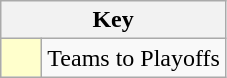<table class="wikitable" style="text-align: center;">
<tr>
<th colspan=2>Key</th>
</tr>
<tr>
<td style="background:#ffffcc; width:20px;"></td>
<td align=left>Teams to Playoffs</td>
</tr>
</table>
